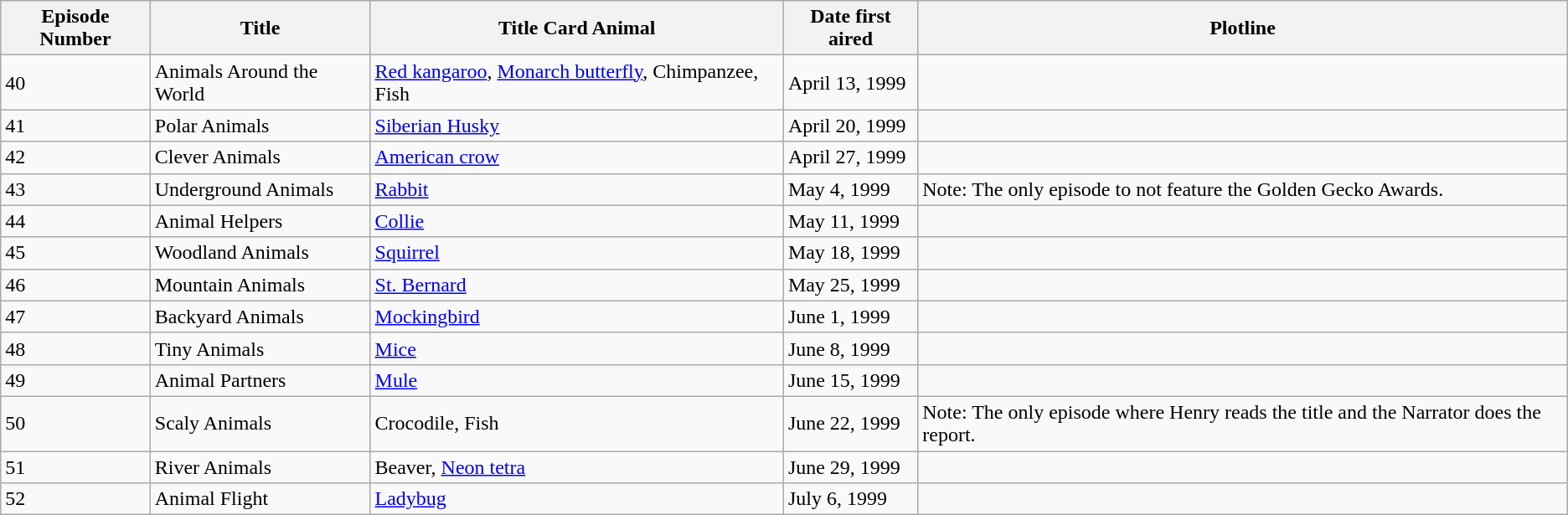<table class="wikitable">
<tr>
<th>Episode Number</th>
<th>Title</th>
<th>Title Card Animal</th>
<th>Date first aired</th>
<th>Plotline</th>
</tr>
<tr>
<td>40</td>
<td>Animals Around the World</td>
<td><a href='#'>Red kangaroo</a>, <a href='#'>Monarch butterfly</a>, Chimpanzee, Fish</td>
<td>April 13, 1999</td>
<td></td>
</tr>
<tr>
<td>41</td>
<td>Polar Animals</td>
<td><a href='#'>Siberian Husky</a></td>
<td>April 20, 1999</td>
<td></td>
</tr>
<tr>
<td>42</td>
<td>Clever Animals</td>
<td><a href='#'>American crow</a></td>
<td>April 27, 1999</td>
<td></td>
</tr>
<tr>
<td>43</td>
<td>Underground Animals</td>
<td><a href='#'>Rabbit</a></td>
<td>May 4, 1999</td>
<td>Note: The only episode to not feature the Golden Gecko Awards.</td>
</tr>
<tr>
<td>44</td>
<td>Animal Helpers</td>
<td><a href='#'>Collie</a></td>
<td>May 11, 1999</td>
<td></td>
</tr>
<tr>
<td>45</td>
<td>Woodland Animals</td>
<td><a href='#'>Squirrel</a></td>
<td>May 18, 1999</td>
<td></td>
</tr>
<tr>
<td>46</td>
<td>Mountain Animals</td>
<td><a href='#'>St. Bernard</a></td>
<td>May 25, 1999</td>
<td></td>
</tr>
<tr>
<td>47</td>
<td>Backyard Animals</td>
<td><a href='#'>Mockingbird</a></td>
<td>June 1, 1999</td>
<td></td>
</tr>
<tr>
<td>48</td>
<td>Tiny Animals</td>
<td><a href='#'>Mice</a></td>
<td>June 8, 1999</td>
<td></td>
</tr>
<tr>
<td>49</td>
<td>Animal Partners</td>
<td><a href='#'>Mule</a></td>
<td>June 15, 1999</td>
<td></td>
</tr>
<tr>
<td>50</td>
<td>Scaly Animals</td>
<td>Crocodile, Fish</td>
<td>June 22, 1999</td>
<td>Note: The only episode where Henry reads the title and the Narrator does the report.</td>
</tr>
<tr>
<td>51</td>
<td>River Animals</td>
<td>Beaver, <a href='#'>Neon tetra</a></td>
<td>June 29, 1999</td>
<td></td>
</tr>
<tr>
<td>52</td>
<td>Animal Flight</td>
<td><a href='#'>Ladybug</a></td>
<td>July 6, 1999</td>
<td></td>
</tr>
</table>
